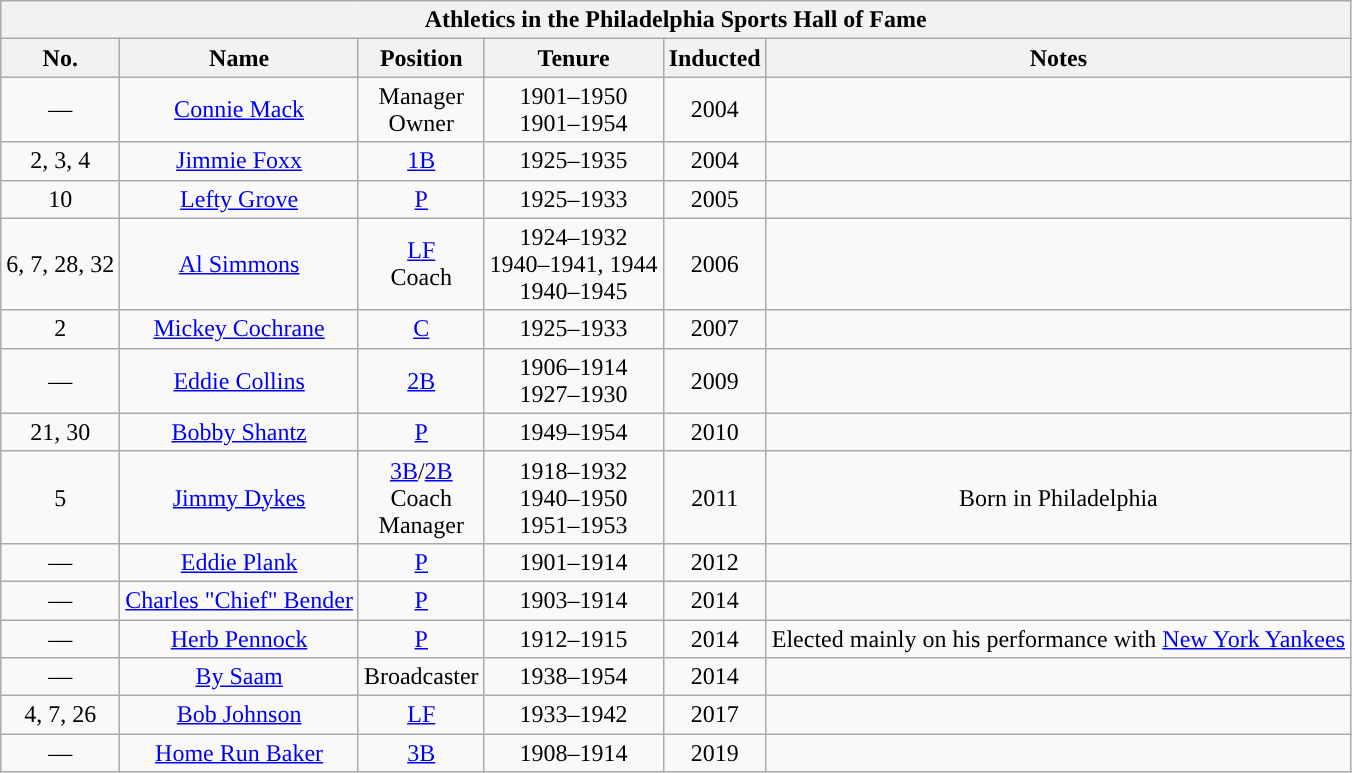<table class="wikitable" style="text-align:center">
<tr>
<th colspan="6"><strong>Athletics in the Philadelphia Sports Hall of Fame</strong></th>
</tr>
<tr>
<th>No.</th>
<th>Name</th>
<th>Position</th>
<th>Tenure</th>
<th>Inducted</th>
<th>Notes</th>
</tr>
<tr>
<td>—</td>
<td><a href='#'>Connie Mack</a></td>
<td>Manager<br>Owner</td>
<td>1901–1950<br>1901–1954</td>
<td>2004</td>
<td></td>
</tr>
<tr>
<td>2, 3, 4</td>
<td><a href='#'>Jimmie Foxx</a></td>
<td><a href='#'>1B</a></td>
<td>1925–1935</td>
<td>2004</td>
<td></td>
</tr>
<tr>
<td>10</td>
<td><a href='#'>Lefty Grove</a></td>
<td><a href='#'>P</a></td>
<td>1925–1933</td>
<td>2005</td>
<td></td>
</tr>
<tr>
<td>6, 7, 28, 32</td>
<td><a href='#'>Al Simmons</a></td>
<td><a href='#'>LF</a><br>Coach</td>
<td>1924–1932<br>1940–1941, 1944<br>1940–1945</td>
<td>2006</td>
<td></td>
</tr>
<tr>
<td>2</td>
<td><a href='#'>Mickey Cochrane</a></td>
<td><a href='#'>C</a></td>
<td>1925–1933</td>
<td>2007</td>
<td></td>
</tr>
<tr>
<td>—</td>
<td><a href='#'>Eddie Collins</a></td>
<td><a href='#'>2B</a></td>
<td>1906–1914<br>1927–1930</td>
<td>2009</td>
<td></td>
</tr>
<tr>
<td>21, 30</td>
<td><a href='#'>Bobby Shantz</a></td>
<td><a href='#'>P</a></td>
<td>1949–1954</td>
<td>2010</td>
<td></td>
</tr>
<tr>
<td>5</td>
<td><a href='#'>Jimmy Dykes</a></td>
<td><a href='#'>3B</a>/<a href='#'>2B</a><br>Coach<br>Manager</td>
<td>1918–1932<br>1940–1950<br>1951–1953</td>
<td>2011</td>
<td>Born in Philadelphia</td>
</tr>
<tr>
<td>—</td>
<td><a href='#'>Eddie Plank</a></td>
<td><a href='#'>P</a></td>
<td>1901–1914</td>
<td>2012</td>
<td></td>
</tr>
<tr>
<td>—</td>
<td><a href='#'>Charles "Chief" Bender</a></td>
<td><a href='#'>P</a></td>
<td>1903–1914</td>
<td>2014</td>
<td></td>
</tr>
<tr>
<td>—</td>
<td><a href='#'>Herb Pennock</a></td>
<td><a href='#'>P</a></td>
<td>1912–1915</td>
<td>2014</td>
<td>Elected mainly on his performance with <a href='#'>New York Yankees</a></td>
</tr>
<tr>
<td>—</td>
<td><a href='#'>By Saam</a></td>
<td>Broadcaster</td>
<td>1938–1954</td>
<td>2014</td>
<td></td>
</tr>
<tr>
<td>4, 7, 26</td>
<td><a href='#'>Bob Johnson</a></td>
<td><a href='#'>LF</a></td>
<td>1933–1942</td>
<td>2017</td>
<td></td>
</tr>
<tr>
<td>—</td>
<td><a href='#'>Home Run Baker</a></td>
<td><a href='#'>3B</a></td>
<td>1908–1914</td>
<td>2019</td>
<td></td>
</tr>
</table>
